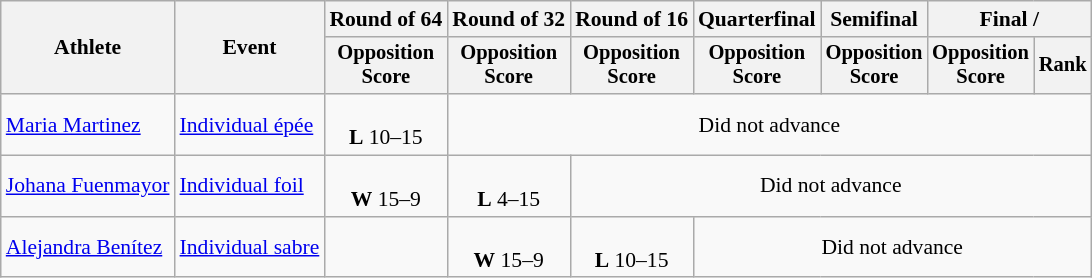<table class="wikitable" style="font-size:90%">
<tr>
<th rowspan="2">Athlete</th>
<th rowspan="2">Event</th>
<th>Round of 64</th>
<th>Round of 32</th>
<th>Round of 16</th>
<th>Quarterfinal</th>
<th>Semifinal</th>
<th colspan=2>Final / </th>
</tr>
<tr style="font-size:95%">
<th>Opposition <br> Score</th>
<th>Opposition <br> Score</th>
<th>Opposition <br> Score</th>
<th>Opposition <br> Score</th>
<th>Opposition <br> Score</th>
<th>Opposition <br> Score</th>
<th>Rank</th>
</tr>
<tr align=center>
<td align=left><a href='#'>Maria Martinez</a></td>
<td align=left><a href='#'>Individual épée</a></td>
<td><br><strong>L</strong> 10–15</td>
<td colspan=6>Did not advance</td>
</tr>
<tr align=center>
<td align=left><a href='#'>Johana Fuenmayor</a></td>
<td align=left><a href='#'>Individual foil</a></td>
<td><br><strong>W</strong> 15–9</td>
<td><br><strong>L</strong> 4–15</td>
<td colspan=5>Did not advance</td>
</tr>
<tr align=center>
<td align=left><a href='#'>Alejandra Benítez</a></td>
<td align=left><a href='#'>Individual sabre</a></td>
<td></td>
<td><br><strong>W</strong> 15–9</td>
<td><br><strong>L</strong> 10–15</td>
<td colspan=4>Did not advance</td>
</tr>
</table>
